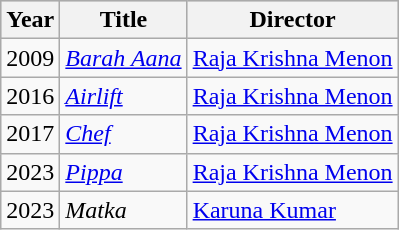<table class="wikitable sortable">
<tr style="background:#ccc; text-align:center;">
<th>Year</th>
<th>Title</th>
<th>Director</th>
</tr>
<tr>
<td>2009</td>
<td><em><a href='#'>Barah Aana</a></em></td>
<td><a href='#'>Raja Krishna Menon</a></td>
</tr>
<tr>
<td>2016</td>
<td><em><a href='#'>Airlift</a></em></td>
<td><a href='#'>Raja Krishna Menon</a></td>
</tr>
<tr>
<td>2017</td>
<td><em><a href='#'>Chef</a></em></td>
<td><a href='#'>Raja Krishna Menon</a></td>
</tr>
<tr>
<td>2023</td>
<td><em><a href='#'>Pippa</a></em></td>
<td><a href='#'>Raja Krishna Menon</a></td>
</tr>
<tr>
<td>2023</td>
<td><em>Matka</em></td>
<td><a href='#'>Karuna Kumar</a></td>
</tr>
</table>
